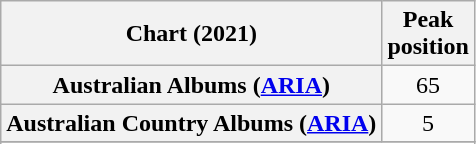<table class="wikitable sortable plainrowheaders" style="text-align:center">
<tr>
<th scope="col">Chart (2021)</th>
<th scope="col">Peak<br>position</th>
</tr>
<tr>
<th scope="row">Australian Albums (<a href='#'>ARIA</a>)</th>
<td>65</td>
</tr>
<tr>
<th scope="row">Australian Country Albums (<a href='#'>ARIA</a>)</th>
<td>5</td>
</tr>
<tr>
</tr>
<tr>
</tr>
<tr>
</tr>
<tr>
</tr>
<tr>
</tr>
</table>
